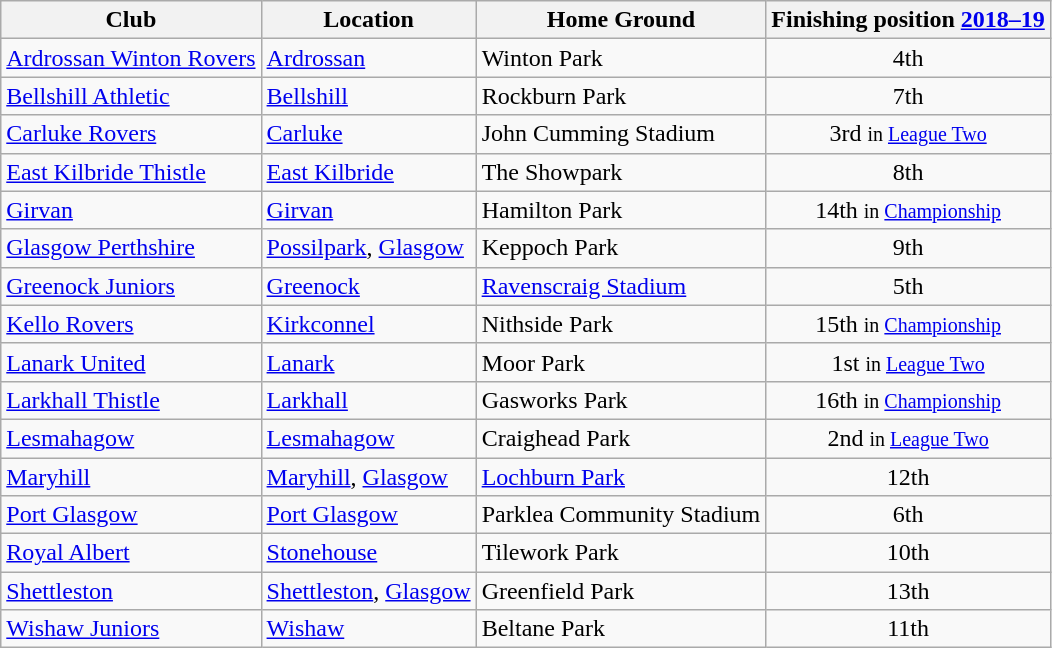<table class="wikitable sortable" style="text-align:left;">
<tr>
<th>Club</th>
<th>Location</th>
<th>Home Ground</th>
<th data-sort-type=number>Finishing position <a href='#'>2018–19</a></th>
</tr>
<tr>
<td><a href='#'>Ardrossan Winton Rovers</a></td>
<td><a href='#'>Ardrossan</a></td>
<td>Winton Park</td>
<td style="text-align:center;">4th</td>
</tr>
<tr>
<td><a href='#'>Bellshill Athletic</a></td>
<td><a href='#'>Bellshill</a></td>
<td>Rockburn Park</td>
<td style="text-align:center;">7th</td>
</tr>
<tr>
<td><a href='#'>Carluke Rovers</a></td>
<td><a href='#'>Carluke</a></td>
<td>John Cumming Stadium</td>
<td style="text-align:center;">3rd <small>in <a href='#'>League Two</a></small></td>
</tr>
<tr>
<td><a href='#'>East Kilbride Thistle</a></td>
<td><a href='#'>East Kilbride</a></td>
<td>The Showpark</td>
<td style="text-align:center;">8th</td>
</tr>
<tr>
<td><a href='#'>Girvan</a></td>
<td><a href='#'>Girvan</a></td>
<td>Hamilton Park</td>
<td style="text-align:center;">14th <small>in <a href='#'>Championship</a></small></td>
</tr>
<tr>
<td><a href='#'>Glasgow Perthshire</a></td>
<td><a href='#'>Possilpark</a>, <a href='#'>Glasgow</a></td>
<td>Keppoch Park</td>
<td style="text-align:center;">9th</td>
</tr>
<tr>
<td><a href='#'>Greenock Juniors</a></td>
<td><a href='#'>Greenock</a></td>
<td><a href='#'>Ravenscraig Stadium</a></td>
<td style="text-align:center;">5th</td>
</tr>
<tr>
<td><a href='#'>Kello Rovers</a></td>
<td><a href='#'>Kirkconnel</a></td>
<td>Nithside Park</td>
<td style="text-align:center;">15th <small>in <a href='#'>Championship</a></small></td>
</tr>
<tr>
<td><a href='#'>Lanark United</a></td>
<td><a href='#'>Lanark</a></td>
<td>Moor Park</td>
<td style="text-align:center;">1st <small>in <a href='#'>League Two</a></small></td>
</tr>
<tr>
<td><a href='#'>Larkhall Thistle</a></td>
<td><a href='#'>Larkhall</a></td>
<td>Gasworks Park</td>
<td style="text-align:center;">16th <small>in <a href='#'>Championship</a></small></td>
</tr>
<tr>
<td><a href='#'>Lesmahagow</a></td>
<td><a href='#'>Lesmahagow</a></td>
<td>Craighead Park</td>
<td style="text-align:center;">2nd <small>in <a href='#'>League Two</a></small></td>
</tr>
<tr>
<td><a href='#'>Maryhill</a></td>
<td><a href='#'>Maryhill</a>, <a href='#'>Glasgow</a></td>
<td><a href='#'>Lochburn Park</a></td>
<td style="text-align:center;">12th</td>
</tr>
<tr>
<td><a href='#'>Port Glasgow</a></td>
<td><a href='#'>Port Glasgow</a></td>
<td>Parklea Community Stadium</td>
<td style="text-align:center;">6th</td>
</tr>
<tr>
<td><a href='#'>Royal Albert</a></td>
<td><a href='#'>Stonehouse</a></td>
<td>Tilework Park</td>
<td style="text-align:center;">10th</td>
</tr>
<tr>
<td><a href='#'>Shettleston</a></td>
<td><a href='#'>Shettleston</a>, <a href='#'>Glasgow</a></td>
<td>Greenfield Park</td>
<td style="text-align:center;">13th</td>
</tr>
<tr>
<td><a href='#'>Wishaw Juniors</a></td>
<td><a href='#'>Wishaw</a></td>
<td>Beltane Park</td>
<td style="text-align:center;">11th</td>
</tr>
</table>
